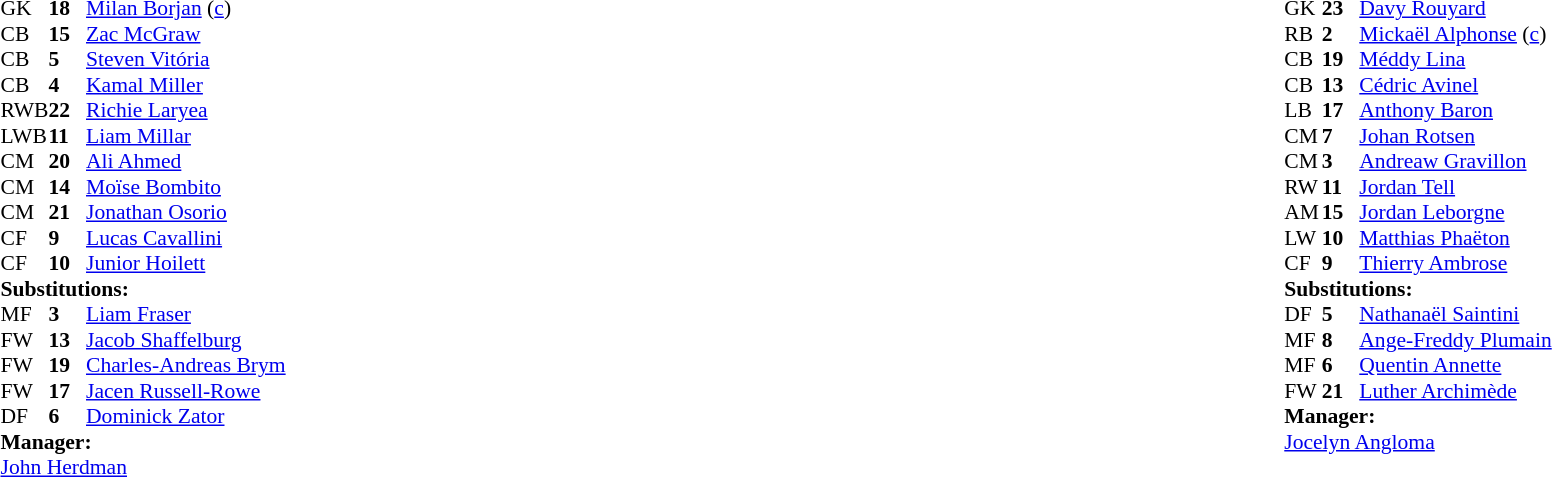<table width="100%">
<tr>
<td valign="top" width="40%"><br><table style="font-size:90%" cellspacing="0" cellpadding="0">
<tr>
<th width=25></th>
<th width=25></th>
</tr>
<tr>
<td>GK</td>
<td><strong>18</strong></td>
<td><a href='#'>Milan Borjan</a> (<a href='#'>c</a>)</td>
</tr>
<tr>
<td>CB</td>
<td><strong>15</strong></td>
<td><a href='#'>Zac McGraw</a></td>
</tr>
<tr>
<td>CB</td>
<td><strong>5</strong></td>
<td><a href='#'>Steven Vitória</a></td>
<td></td>
</tr>
<tr>
<td>CB</td>
<td><strong>4</strong></td>
<td><a href='#'>Kamal Miller</a></td>
</tr>
<tr>
<td>RWB</td>
<td><strong>22</strong></td>
<td><a href='#'>Richie Laryea</a></td>
<td></td>
<td></td>
</tr>
<tr>
<td>LWB</td>
<td><strong>11</strong></td>
<td><a href='#'>Liam Millar</a></td>
<td></td>
<td></td>
</tr>
<tr>
<td>CM</td>
<td><strong>20</strong></td>
<td><a href='#'>Ali Ahmed</a></td>
</tr>
<tr>
<td>CM</td>
<td><strong>14</strong></td>
<td><a href='#'>Moïse Bombito</a></td>
<td></td>
<td></td>
</tr>
<tr>
<td>CM</td>
<td><strong>21</strong></td>
<td><a href='#'>Jonathan Osorio</a></td>
</tr>
<tr>
<td>CF</td>
<td><strong>9</strong></td>
<td><a href='#'>Lucas Cavallini</a></td>
<td></td>
<td></td>
</tr>
<tr>
<td>CF</td>
<td><strong>10</strong></td>
<td><a href='#'>Junior Hoilett</a></td>
<td></td>
<td></td>
</tr>
<tr>
<td colspan=3><strong>Substitutions:</strong></td>
</tr>
<tr>
<td>MF</td>
<td><strong>3</strong></td>
<td><a href='#'>Liam Fraser</a></td>
<td></td>
<td></td>
</tr>
<tr>
<td>FW</td>
<td><strong>13</strong></td>
<td><a href='#'>Jacob Shaffelburg</a></td>
<td></td>
<td></td>
</tr>
<tr>
<td>FW</td>
<td><strong>19</strong></td>
<td><a href='#'>Charles-Andreas Brym</a></td>
<td></td>
<td></td>
</tr>
<tr>
<td>FW</td>
<td><strong>17</strong></td>
<td><a href='#'>Jacen Russell-Rowe</a></td>
<td></td>
<td></td>
</tr>
<tr>
<td>DF</td>
<td><strong>6</strong></td>
<td><a href='#'>Dominick Zator</a></td>
<td></td>
<td></td>
</tr>
<tr>
<td colspan=3><strong>Manager:</strong></td>
</tr>
<tr>
<td colspan=3> <a href='#'>John Herdman</a></td>
</tr>
</table>
</td>
<td valign="top"></td>
<td valign="top" width="50%"><br><table style="font-size:90%; margin:auto" cellspacing="0" cellpadding="0">
<tr>
<th width=25></th>
<th width=25></th>
</tr>
<tr>
<td>GK</td>
<td><strong>23</strong></td>
<td><a href='#'>Davy Rouyard</a></td>
</tr>
<tr>
<td>RB</td>
<td><strong>2</strong></td>
<td><a href='#'>Mickaël Alphonse</a> (<a href='#'>c</a>)</td>
</tr>
<tr>
<td>CB</td>
<td><strong>19</strong></td>
<td><a href='#'>Méddy Lina</a></td>
</tr>
<tr>
<td>CB</td>
<td><strong>13</strong></td>
<td><a href='#'>Cédric Avinel</a></td>
</tr>
<tr>
<td>LB</td>
<td><strong>17</strong></td>
<td><a href='#'>Anthony Baron</a></td>
</tr>
<tr>
<td>CM</td>
<td><strong>7</strong></td>
<td><a href='#'>Johan Rotsen</a></td>
</tr>
<tr>
<td>CM</td>
<td><strong>3</strong></td>
<td><a href='#'>Andreaw Gravillon</a></td>
<td></td>
<td></td>
</tr>
<tr>
<td>RW</td>
<td><strong>11</strong></td>
<td><a href='#'>Jordan Tell</a></td>
<td></td>
<td></td>
</tr>
<tr>
<td>AM</td>
<td><strong>15</strong></td>
<td><a href='#'>Jordan Leborgne</a></td>
<td></td>
<td></td>
</tr>
<tr>
<td>LW</td>
<td><strong>10</strong></td>
<td><a href='#'>Matthias Phaëton</a></td>
<td></td>
<td></td>
</tr>
<tr>
<td>CF</td>
<td><strong>9</strong></td>
<td><a href='#'>Thierry Ambrose</a></td>
</tr>
<tr>
<td colspan=3><strong>Substitutions:</strong></td>
</tr>
<tr>
<td>DF</td>
<td><strong>5</strong></td>
<td><a href='#'>Nathanaël Saintini</a></td>
<td></td>
<td></td>
</tr>
<tr>
<td>MF</td>
<td><strong>8</strong></td>
<td><a href='#'>Ange-Freddy Plumain</a></td>
<td></td>
<td></td>
</tr>
<tr>
<td>MF</td>
<td><strong>6</strong></td>
<td><a href='#'>Quentin Annette</a></td>
<td></td>
<td></td>
</tr>
<tr>
<td>FW</td>
<td><strong>21</strong></td>
<td><a href='#'>Luther Archimède</a></td>
<td></td>
<td></td>
</tr>
<tr>
<td colspan=3><strong>Manager:</strong></td>
</tr>
<tr>
<td colspan=3><a href='#'>Jocelyn Angloma</a></td>
</tr>
</table>
</td>
</tr>
</table>
